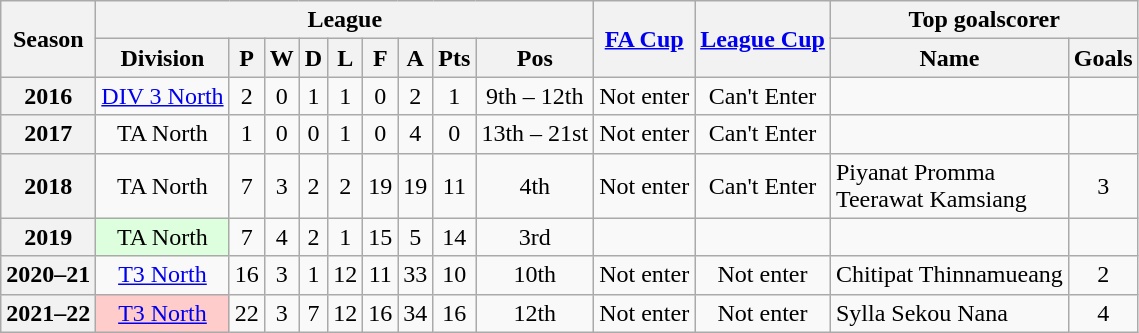<table class="wikitable" style="text-align: center">
<tr>
<th rowspan=2>Season</th>
<th colspan=9>League</th>
<th rowspan=2><a href='#'>FA Cup</a></th>
<th rowspan=2><a href='#'>League Cup</a></th>
<th colspan=2>Top goalscorer</th>
</tr>
<tr>
<th>Division</th>
<th>P</th>
<th>W</th>
<th>D</th>
<th>L</th>
<th>F</th>
<th>A</th>
<th>Pts</th>
<th>Pos</th>
<th>Name</th>
<th>Goals</th>
</tr>
<tr>
<th>2016</th>
<td><a href='#'>DIV 3 North</a></td>
<td>2</td>
<td>0</td>
<td>1</td>
<td>1</td>
<td>0</td>
<td>2</td>
<td>1</td>
<td>9th – 12th</td>
<td>Not enter</td>
<td>Can't Enter</td>
<td></td>
<td></td>
</tr>
<tr>
<th>2017</th>
<td>TA North</td>
<td>1</td>
<td>0</td>
<td>0</td>
<td>1</td>
<td>0</td>
<td>4</td>
<td>0</td>
<td>13th – 21st</td>
<td>Not enter</td>
<td>Can't Enter</td>
<td></td>
<td></td>
</tr>
<tr>
<th>2018</th>
<td>TA North</td>
<td>7</td>
<td>3</td>
<td>2</td>
<td>2</td>
<td>19</td>
<td>19</td>
<td>11</td>
<td>4th</td>
<td>Not enter</td>
<td>Can't Enter</td>
<td align="left"> Piyanat Promma<br>Teerawat Kamsiang</td>
<td>3</td>
</tr>
<tr>
<th>2019</th>
<td bgcolor="#DDFFDD">TA North</td>
<td>7</td>
<td>4</td>
<td>2</td>
<td>1</td>
<td>15</td>
<td>5</td>
<td>14</td>
<td>3rd</td>
<td></td>
<td></td>
<td></td>
<td></td>
</tr>
<tr>
<th>2020–21</th>
<td><a href='#'>T3 North</a></td>
<td>16</td>
<td>3</td>
<td>1</td>
<td>12</td>
<td>11</td>
<td>33</td>
<td>10</td>
<td>10th</td>
<td>Not enter</td>
<td>Not enter</td>
<td align="left"> Chitipat Thinnamueang</td>
<td>2</td>
</tr>
<tr>
<th>2021–22</th>
<td bgcolor="#FFCCCC"><a href='#'>T3 North</a></td>
<td>22</td>
<td>3</td>
<td>7</td>
<td>12</td>
<td>16</td>
<td>34</td>
<td>16</td>
<td>12th</td>
<td>Not enter</td>
<td>Not enter</td>
<td align="left"> Sylla Sekou Nana</td>
<td>4</td>
</tr>
</table>
